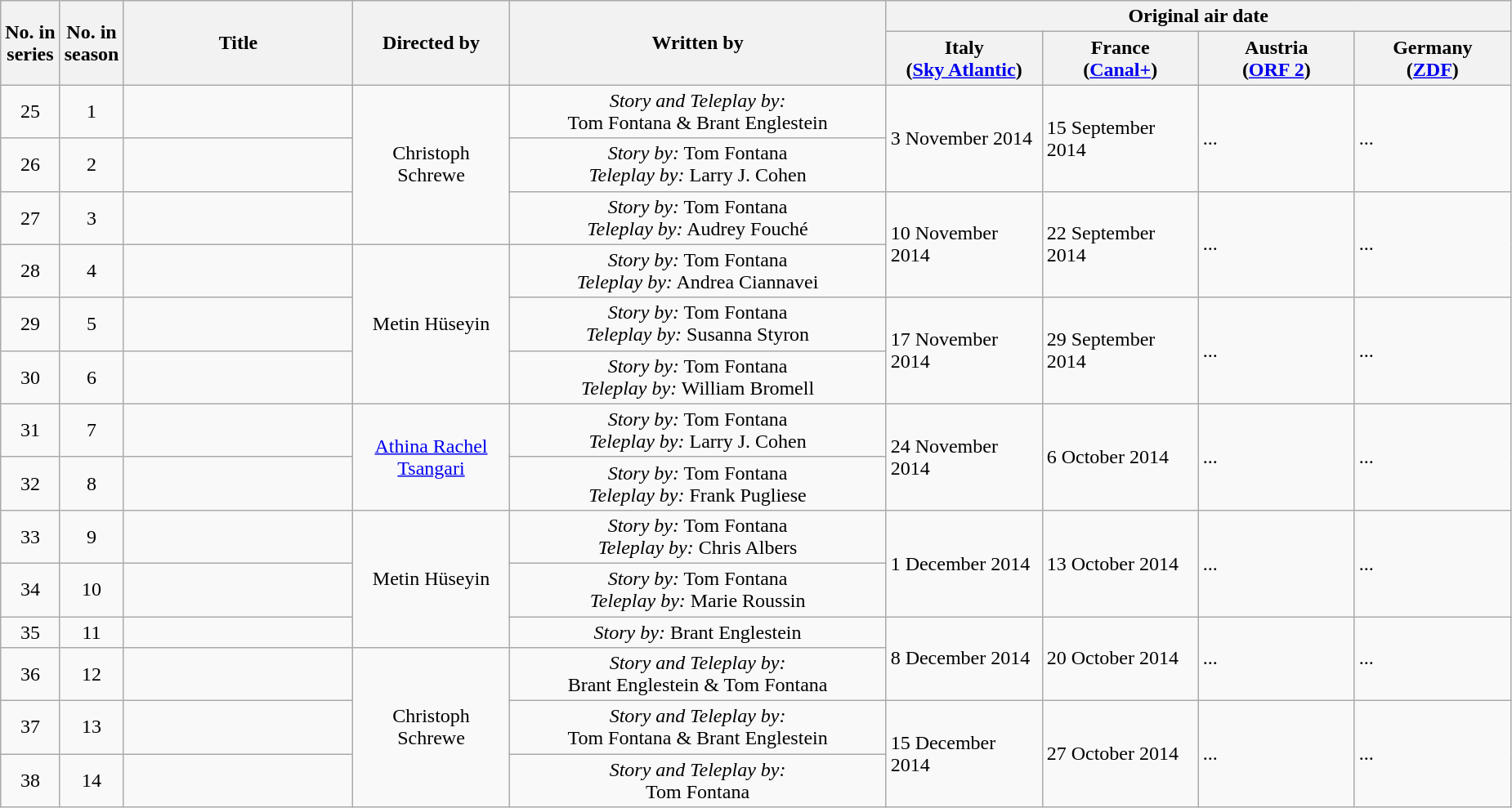<table class="wikitable" border="1">
<tr>
<th rowspan="2">No. in<br>series</th>
<th rowspan="2">No. in<br>season</th>
<th rowspan="2" width="180">Title</th>
<th rowspan="2" width="120">Directed by</th>
<th rowspan="2" width="300" align="center">Written by</th>
<th colspan="5" align="center">Original air date</th>
</tr>
<tr>
<th width="120">Italy<br>(<a href='#'>Sky Atlantic</a>)</th>
<th width="120">France<br>(<a href='#'>Canal+</a>)</th>
<th width="120">Austria<br>(<a href='#'>ORF 2</a>)</th>
<th width="120">Germany<br>(<a href='#'>ZDF</a>)</th>
</tr>
<tr>
<td align=center>25</td>
<td align=center>1</td>
<td><em></em></td>
<td rowspan="3" align=center>Christoph Schrewe</td>
<td align=center><em>Story and Teleplay by:</em><br>Tom Fontana & Brant Englestein</td>
<td rowspan="2">3 November 2014</td>
<td rowspan="2">15 September 2014</td>
<td rowspan="2">...</td>
<td rowspan="2">...</td>
</tr>
<tr>
<td align=center>26</td>
<td align=center>2</td>
<td><em></em></td>
<td align=center><em>Story by:</em> Tom Fontana<br><em>Teleplay by:</em> Larry J. Cohen</td>
</tr>
<tr>
<td align=center>27</td>
<td align=center>3</td>
<td><em></em></td>
<td align=center><em>Story by:</em> Tom Fontana<br><em>Teleplay by:</em> Audrey Fouché</td>
<td rowspan="2">10 November 2014</td>
<td rowspan="2">22 September 2014</td>
<td rowspan="2">...</td>
<td rowspan="2">...</td>
</tr>
<tr>
<td align=center>28</td>
<td align=center>4</td>
<td><em></em></td>
<td rowspan="3" align=center>Metin Hüseyin</td>
<td align=center><em>Story by:</em> Tom Fontana<br><em>Teleplay by:</em> Andrea Ciannavei</td>
</tr>
<tr>
<td align=center>29</td>
<td align=center>5</td>
<td><em></em></td>
<td align=center><em>Story by:</em> Tom Fontana<br><em>Teleplay by:</em> Susanna Styron</td>
<td rowspan="2">17 November 2014</td>
<td rowspan="2">29 September 2014</td>
<td rowspan="2">...</td>
<td rowspan="2">...</td>
</tr>
<tr>
<td align=center>30</td>
<td align=center>6</td>
<td><em></em></td>
<td align=center><em>Story by:</em> Tom Fontana<br><em>Teleplay by:</em> William Bromell</td>
</tr>
<tr>
<td align=center>31</td>
<td align=center>7</td>
<td><em></em></td>
<td rowspan="2" align=center><a href='#'>Athina Rachel Tsangari</a></td>
<td align=center><em>Story by:</em> Tom Fontana<br><em>Teleplay by:</em> Larry J. Cohen</td>
<td rowspan="2">24 November 2014</td>
<td rowspan="2">6 October 2014</td>
<td rowspan="2">...</td>
<td rowspan="2">...</td>
</tr>
<tr>
<td align=center>32</td>
<td align=center>8</td>
<td><em></em></td>
<td align=center><em>Story by:</em> Tom Fontana<br><em>Teleplay by:</em> Frank Pugliese</td>
</tr>
<tr>
<td align=center>33</td>
<td align=center>9</td>
<td><em></em></td>
<td rowspan="3" align=center>Metin Hüseyin</td>
<td align=center><em>Story by:</em> Tom Fontana<br><em>Teleplay by:</em> Chris Albers</td>
<td rowspan="2">1 December 2014</td>
<td rowspan="2">13 October 2014</td>
<td rowspan="2">...</td>
<td rowspan="2">...</td>
</tr>
<tr>
<td align=center>34</td>
<td align=center>10</td>
<td><em></em></td>
<td align=center><em>Story by:</em> Tom Fontana<br><em>Teleplay by:</em> Marie Roussin</td>
</tr>
<tr>
<td align=center>35</td>
<td align=center>11</td>
<td><em></em></td>
<td align=center><em>Story by:</em> Brant Englestein</td>
<td rowspan="2">8 December 2014</td>
<td rowspan="2">20 October 2014</td>
<td rowspan="2">...</td>
<td rowspan="2">...</td>
</tr>
<tr>
<td align=center>36</td>
<td align=center>12</td>
<td><em></em></td>
<td rowspan="3" align=center>Christoph Schrewe</td>
<td align=center><em>Story and Teleplay by:</em><br>Brant Englestein & Tom Fontana</td>
</tr>
<tr>
<td align=center>37</td>
<td align=center>13</td>
<td><em></em></td>
<td align=center><em>Story and Teleplay by:</em><br>Tom Fontana & Brant Englestein</td>
<td rowspan="2">15 December 2014</td>
<td rowspan="2">27 October 2014</td>
<td rowspan="2">...</td>
<td rowspan="2">...</td>
</tr>
<tr>
<td align=center>38</td>
<td align=center>14</td>
<td><em></em></td>
<td align=center><em>Story and Teleplay by:</em><br>Tom Fontana</td>
</tr>
</table>
